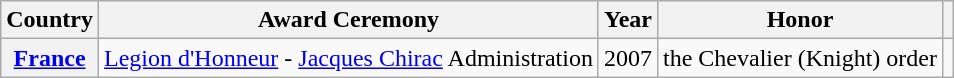<table class="wikitable plainrowheaders sortable" style="margin-right: 0;">
<tr>
<th scope="col">Country</th>
<th scope="col">Award Ceremony</th>
<th scope="col">Year</th>
<th scope="col">Honor</th>
<th scope="col" class="unsortable"></th>
</tr>
<tr>
<th scope="row"><a href='#'>France</a></th>
<td><a href='#'>Legion d'Honneur</a> - <a href='#'>Jacques Chirac</a> Administration</td>
<td style="text-align:center">2007</td>
<td>the Chevalier (Knight) order</td>
<td style="text-align:center"></td>
</tr>
</table>
